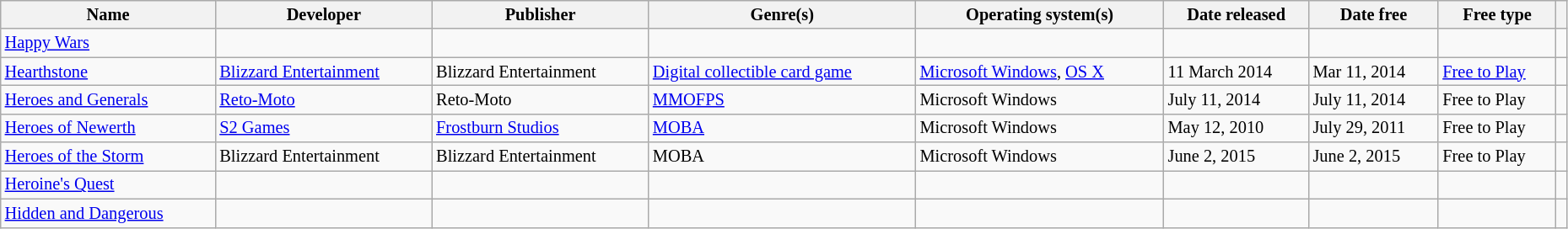<table class="wikitable sortable" style="font-size:85%; width:98%">
<tr>
<th>Name</th>
<th>Developer</th>
<th>Publisher</th>
<th>Genre(s)</th>
<th>Operating system(s)</th>
<th>Date released</th>
<th>Date free</th>
<th>Free type</th>
<th></th>
</tr>
<tr>
<td><a href='#'>Happy Wars</a></td>
<td></td>
<td></td>
<td></td>
<td></td>
<td></td>
<td></td>
<td></td>
<td></td>
</tr>
<tr>
<td><a href='#'>Hearthstone</a></td>
<td><a href='#'>Blizzard Entertainment</a></td>
<td>Blizzard Entertainment</td>
<td><a href='#'>Digital collectible card game</a></td>
<td><a href='#'>Microsoft Windows</a>, <a href='#'>OS X</a></td>
<td>11 March 2014</td>
<td>Mar 11, 2014</td>
<td><a href='#'>Free to Play</a></td>
<td></td>
</tr>
<tr>
<td><a href='#'>Heroes and Generals</a></td>
<td><a href='#'>Reto-Moto</a></td>
<td>Reto-Moto</td>
<td><a href='#'>MMOFPS</a></td>
<td>Microsoft Windows</td>
<td>July 11, 2014</td>
<td>July 11, 2014</td>
<td>Free to Play</td>
<td></td>
</tr>
<tr>
<td><a href='#'>Heroes of Newerth</a></td>
<td><a href='#'>S2 Games</a></td>
<td><a href='#'>Frostburn Studios</a></td>
<td><a href='#'>MOBA</a></td>
<td>Microsoft Windows</td>
<td>May 12, 2010</td>
<td>July 29, 2011</td>
<td>Free to Play</td>
<td></td>
</tr>
<tr>
<td><a href='#'>Heroes of the Storm</a></td>
<td>Blizzard Entertainment</td>
<td>Blizzard Entertainment</td>
<td>MOBA</td>
<td>Microsoft Windows</td>
<td>June 2, 2015</td>
<td>June 2, 2015</td>
<td>Free to Play</td>
<td></td>
</tr>
<tr>
<td><a href='#'>Heroine's Quest</a></td>
<td></td>
<td></td>
<td></td>
<td></td>
<td></td>
<td></td>
<td></td>
<td></td>
</tr>
<tr>
<td><a href='#'>Hidden and Dangerous</a></td>
<td></td>
<td></td>
<td></td>
<td></td>
<td></td>
<td></td>
<td></td>
<td></td>
</tr>
</table>
